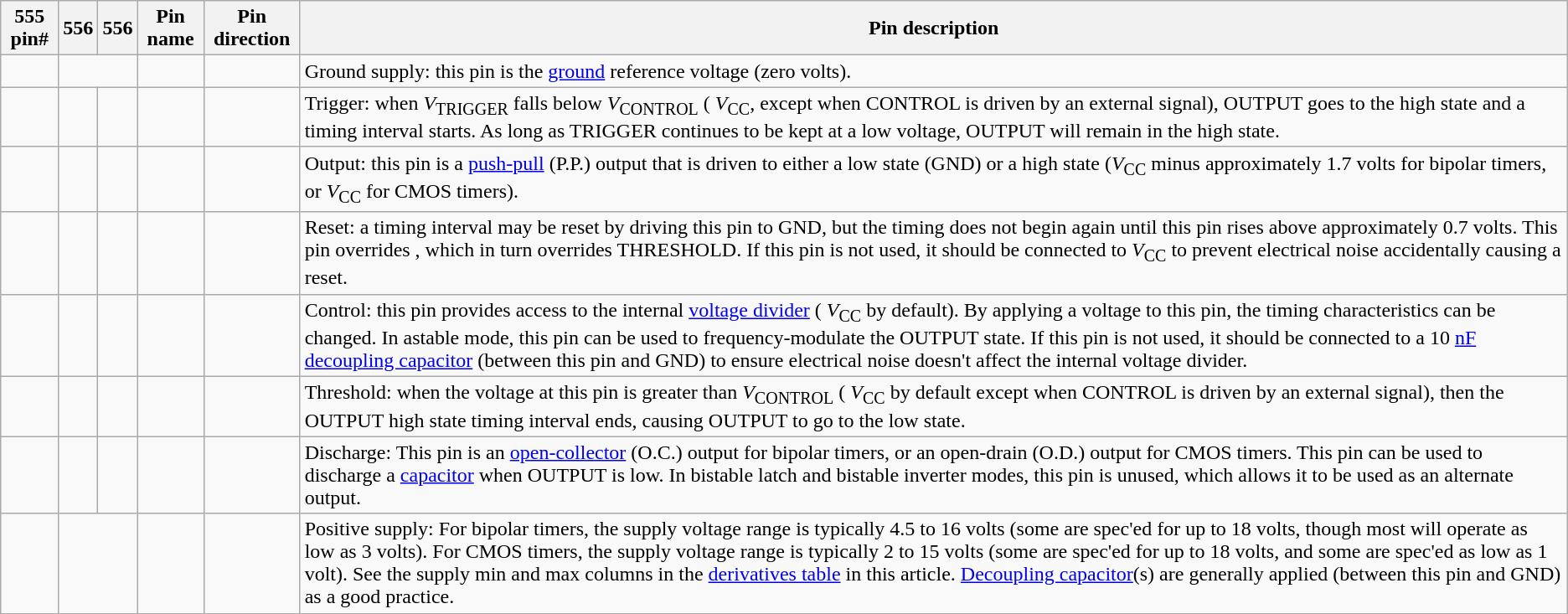<table class="wikitable">
<tr>
<th>555 pin#</th>
<th>556 </th>
<th>556 </th>
<th>Pin name</th>
<th>Pin direction</th>
<th>Pin description</th>
</tr>
<tr>
<td></td>
<td colspan="2"></td>
<td></td>
<td></td>
<td>Ground supply: this pin is the <a href='#'>ground</a> reference voltage (zero volts).</td>
</tr>
<tr>
<td></td>
<td></td>
<td></td>
<td></td>
<td></td>
<td>Trigger: when <em>V</em><sub>TRIGGER</sub> falls below  <em>V</em><sub>CONTROL</sub> ( <em>V</em><sub>CC</sub>, except when CONTROL is driven by an external signal), OUTPUT goes to the high state and a timing interval starts. As long as TRIGGER continues to be kept at a low voltage, OUTPUT will remain in the high state.</td>
</tr>
<tr>
<td></td>
<td></td>
<td></td>
<td></td>
<td></td>
<td>Output: this pin is a <a href='#'>push-pull</a> (P.P.) output that is driven to either a low state (GND) or a high state (<em>V</em><sub>CC</sub> minus approximately 1.7 volts for bipolar timers, or <em>V</em><sub>CC</sub> for CMOS timers).</td>
</tr>
<tr>
<td></td>
<td></td>
<td></td>
<td></td>
<td></td>
<td>Reset: a timing interval may be reset by driving this pin to GND, but the timing does not begin again until this pin rises above approximately 0.7 volts. This pin overrides , which in turn overrides THRESHOLD. If this pin is not used, it should be connected to <em>V</em><sub>CC</sub> to prevent electrical noise accidentally causing a reset.</td>
</tr>
<tr>
<td></td>
<td></td>
<td></td>
<td></td>
<td></td>
<td>Control: this pin provides access to the internal <a href='#'>voltage divider</a> ( <em>V</em><sub>CC</sub> by default). By applying a voltage to this pin, the timing characteristics can be changed.  In astable mode, this pin can be used to frequency-modulate the OUTPUT state.  If this pin is not used, it should be connected to a 10 <a href='#'>nF</a> <a href='#'>decoupling capacitor</a> (between this pin and GND) to ensure electrical noise doesn't affect the internal voltage divider.</td>
</tr>
<tr>
<td></td>
<td></td>
<td></td>
<td></td>
<td></td>
<td>Threshold: when the voltage at this pin is greater than <em>V</em><sub>CONTROL</sub> ( <em>V</em><sub>CC</sub> by default except when CONTROL is driven by an external signal), then the OUTPUT high state timing interval ends, causing OUTPUT to go to the low state.</td>
</tr>
<tr>
<td></td>
<td></td>
<td></td>
<td></td>
<td></td>
<td>Discharge: This pin is an <a href='#'>open-collector</a> (O.C.) output for bipolar timers, or an open-drain (O.D.) output for CMOS timers. This pin can be used to discharge a <a href='#'>capacitor</a> when OUTPUT is low. In bistable latch and bistable inverter modes, this pin is unused, which allows it to be used as an alternate output.</td>
</tr>
<tr>
<td></td>
<td colspan="2"></td>
<td></td>
<td></td>
<td>Positive supply: For bipolar timers, the supply voltage range is typically 4.5 to 16 volts (some are spec'ed for up to 18 volts, though most will operate as low as 3 volts).  For CMOS timers, the supply voltage range is typically 2 to 15 volts (some are spec'ed for up to 18 volts, and some are spec'ed as low as 1 volt).  See the supply min and max columns in the <a href='#'>derivatives table</a> in this article. <a href='#'>Decoupling capacitor</a>(s) are generally applied (between this pin and GND) as a good practice.</td>
</tr>
</table>
